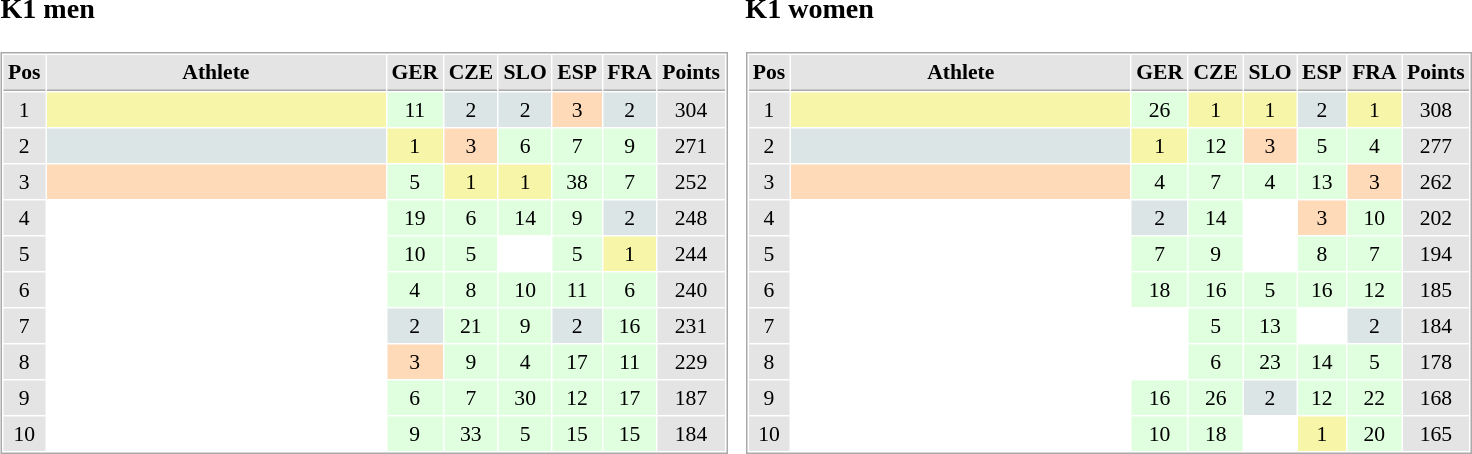<table border="0" cellspacing="10">
<tr>
<td><br><h3>K1 men</h3><table cellspacing="1" cellpadding="3" style="border:1px solid #AAAAAA;font-size:90%">
<tr bgcolor="#E4E4E4">
<th style="border-bottom:1px solid #AAAAAA" width=10>Pos</th>
<th style="border-bottom:1px solid #AAAAAA" width=220>Athlete</th>
<th style="border-bottom:1px solid #AAAAAA" width=20>GER</th>
<th style="border-bottom:1px solid #AAAAAA" width=20>CZE</th>
<th style="border-bottom:1px solid #AAAAAA" width=20>SLO</th>
<th style="border-bottom:1px solid #AAAAAA" width=20>ESP</th>
<th style="border-bottom:1px solid #AAAAAA" width=20>FRA</th>
<th style="border-bottom:1px solid #AAAAAA" width=20>Points</th>
</tr>
<tr align="center">
<td style="background:#E4E4E4;">1</td>
<td align="left" style="background:#F7F6A8;"></td>
<td style="background:#DFFFDF;">11</td>
<td style="background:#DCE5E5;">2</td>
<td style="background:#DCE5E5;">2</td>
<td style="background:#FFDAB9;">3</td>
<td style="background:#DCE5E5;">2</td>
<td style="background:#E4E4E4;">304</td>
</tr>
<tr align="center">
<td style="background:#E4E4E4;">2</td>
<td align="left" style="background:#DCE5E5;"></td>
<td style="background:#F7F6A8;">1</td>
<td style="background:#FFDAB9;">3</td>
<td style="background:#DFFFDF;">6</td>
<td style="background:#DFFFDF;">7</td>
<td style="background:#DFFFDF;">9</td>
<td style="background:#E4E4E4;">271</td>
</tr>
<tr align="center">
<td style="background:#E4E4E4;">3</td>
<td align="left" style="background:#FFDAB9;"></td>
<td style="background:#DFFFDF;">5</td>
<td style="background:#F7F6A8;">1</td>
<td style="background:#F7F6A8;">1</td>
<td style="background:#DFFFDF;">38</td>
<td style="background:#DFFFDF;">7</td>
<td style="background:#E4E4E4;">252</td>
</tr>
<tr align="center">
<td style="background:#E4E4E4;">4</td>
<td align="left"></td>
<td style="background:#DFFFDF;">19</td>
<td style="background:#DFFFDF;">6</td>
<td style="background:#DFFFDF;">14</td>
<td style="background:#DFFFDF;">9</td>
<td style="background:#DCE5E5;">2</td>
<td style="background:#E4E4E4;">248</td>
</tr>
<tr align="center">
<td style="background:#E4E4E4;">5</td>
<td align="left"></td>
<td style="background:#DFFFDF;">10</td>
<td style="background:#DFFFDF;">5</td>
<td></td>
<td style="background:#DFFFDF;">5</td>
<td style="background:#F7F6A8;">1</td>
<td style="background:#E4E4E4;">244</td>
</tr>
<tr align="center">
<td style="background:#E4E4E4;">6</td>
<td align="left"></td>
<td style="background:#DFFFDF;">4</td>
<td style="background:#DFFFDF;">8</td>
<td style="background:#DFFFDF;">10</td>
<td style="background:#DFFFDF;">11</td>
<td style="background:#DFFFDF;">6</td>
<td style="background:#E4E4E4;">240</td>
</tr>
<tr align="center">
<td style="background:#E4E4E4;">7</td>
<td align="left"></td>
<td style="background:#DCE5E5;">2</td>
<td style="background:#DFFFDF;">21</td>
<td style="background:#DFFFDF;">9</td>
<td style="background:#DCE5E5;">2</td>
<td style="background:#DFFFDF;">16</td>
<td style="background:#E4E4E4;">231</td>
</tr>
<tr align="center">
<td style="background:#E4E4E4;">8</td>
<td align="left"></td>
<td style="background:#FFDAB9;">3</td>
<td style="background:#DFFFDF;">9</td>
<td style="background:#DFFFDF;">4</td>
<td style="background:#DFFFDF;">17</td>
<td style="background:#DFFFDF;">11</td>
<td style="background:#E4E4E4;">229</td>
</tr>
<tr align="center">
<td style="background:#E4E4E4;">9</td>
<td align="left"></td>
<td style="background:#DFFFDF;">6</td>
<td style="background:#DFFFDF;">7</td>
<td style="background:#DFFFDF;">30</td>
<td style="background:#DFFFDF;">12</td>
<td style="background:#DFFFDF;">17</td>
<td style="background:#E4E4E4;">187</td>
</tr>
<tr align="center">
<td style="background:#E4E4E4;">10</td>
<td align="left"></td>
<td style="background:#DFFFDF;">9</td>
<td style="background:#DFFFDF;">33</td>
<td style="background:#DFFFDF;">5</td>
<td style="background:#DFFFDF;">15</td>
<td style="background:#DFFFDF;">15</td>
<td style="background:#E4E4E4;">184</td>
</tr>
</table>
</td>
<td><br><h3>K1 women</h3><table cellspacing="1" cellpadding="3" style="border:1px solid #AAAAAA;font-size:90%">
<tr bgcolor="#E4E4E4">
<th style="border-bottom:1px solid #AAAAAA" width=10>Pos</th>
<th style="border-bottom:1px solid #AAAAAA" width=220>Athlete</th>
<th style="border-bottom:1px solid #AAAAAA" width=20>GER</th>
<th style="border-bottom:1px solid #AAAAAA" width=20>CZE</th>
<th style="border-bottom:1px solid #AAAAAA" width=20>SLO</th>
<th style="border-bottom:1px solid #AAAAAA" width=20>ESP</th>
<th style="border-bottom:1px solid #AAAAAA" width=20>FRA</th>
<th style="border-bottom:1px solid #AAAAAA" width=20>Points</th>
</tr>
<tr align="center">
<td style="background:#E4E4E4;">1</td>
<td align="left" style="background:#F7F6A8;"></td>
<td style="background:#DFFFDF;">26</td>
<td style="background:#F7F6A8;">1</td>
<td style="background:#F7F6A8;">1</td>
<td style="background:#DCE5E5;">2</td>
<td style="background:#F7F6A8;">1</td>
<td style="background:#E4E4E4;">308</td>
</tr>
<tr align="center">
<td style="background:#E4E4E4;">2</td>
<td align="left" style="background:#DCE5E5;"></td>
<td style="background:#F7F6A8;">1</td>
<td style="background:#DFFFDF;">12</td>
<td style="background:#FFDAB9;">3</td>
<td style="background:#DFFFDF;">5</td>
<td style="background:#DFFFDF;">4</td>
<td style="background:#E4E4E4;">277</td>
</tr>
<tr align="center">
<td style="background:#E4E4E4;">3</td>
<td align="left" style="background:#FFDAB9;"></td>
<td style="background:#DFFFDF;">4</td>
<td style="background:#DFFFDF;">7</td>
<td style="background:#DFFFDF;">4</td>
<td style="background:#DFFFDF;">13</td>
<td style="background:#FFDAB9;">3</td>
<td style="background:#E4E4E4;">262</td>
</tr>
<tr align="center">
<td style="background:#E4E4E4;">4</td>
<td align="left"></td>
<td style="background:#DCE5E5;">2</td>
<td style="background:#DFFFDF;">14</td>
<td></td>
<td style="background:#FFDAB9;">3</td>
<td style="background:#DFFFDF;">10</td>
<td style="background:#E4E4E4;">202</td>
</tr>
<tr align="center">
<td style="background:#E4E4E4;">5</td>
<td align="left"></td>
<td style="background:#DFFFDF;">7</td>
<td style="background:#DFFFDF;">9</td>
<td></td>
<td style="background:#DFFFDF;">8</td>
<td style="background:#DFFFDF;">7</td>
<td style="background:#E4E4E4;">194</td>
</tr>
<tr align="center">
<td style="background:#E4E4E4;">6</td>
<td align="left"></td>
<td style="background:#DFFFDF;">18</td>
<td style="background:#DFFFDF;">16</td>
<td style="background:#DFFFDF;">5</td>
<td style="background:#DFFFDF;">16</td>
<td style="background:#DFFFDF;">12</td>
<td style="background:#E4E4E4;">185</td>
</tr>
<tr align="center">
<td style="background:#E4E4E4;">7</td>
<td align="left"></td>
<td></td>
<td style="background:#DFFFDF;">5</td>
<td style="background:#DFFFDF;">13</td>
<td></td>
<td style="background:#DCE5E5;">2</td>
<td style="background:#E4E4E4;">184</td>
</tr>
<tr align="center">
<td style="background:#E4E4E4;">8</td>
<td align="left"></td>
<td></td>
<td style="background:#DFFFDF;">6</td>
<td style="background:#DFFFDF;">23</td>
<td style="background:#DFFFDF;">14</td>
<td style="background:#DFFFDF;">5</td>
<td style="background:#E4E4E4;">178</td>
</tr>
<tr align="center">
<td style="background:#E4E4E4;">9</td>
<td align="left"></td>
<td style="background:#DFFFDF;">16</td>
<td style="background:#DFFFDF;">26</td>
<td style="background:#DCE5E5;">2</td>
<td style="background:#DFFFDF;">12</td>
<td style="background:#DFFFDF;">22</td>
<td style="background:#E4E4E4;">168</td>
</tr>
<tr align="center">
<td style="background:#E4E4E4;">10</td>
<td align="left"></td>
<td style="background:#DFFFDF;">10</td>
<td style="background:#DFFFDF;">18</td>
<td></td>
<td style="background:#F7F6A8;">1</td>
<td style="background:#DFFFDF;">20</td>
<td style="background:#E4E4E4;">165</td>
</tr>
</table>
</td>
</tr>
</table>
